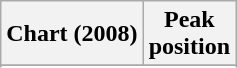<table class="wikitable sortable">
<tr>
<th align="left">Chart (2008)</th>
<th align="center">Peak<br>position</th>
</tr>
<tr>
</tr>
<tr>
</tr>
</table>
